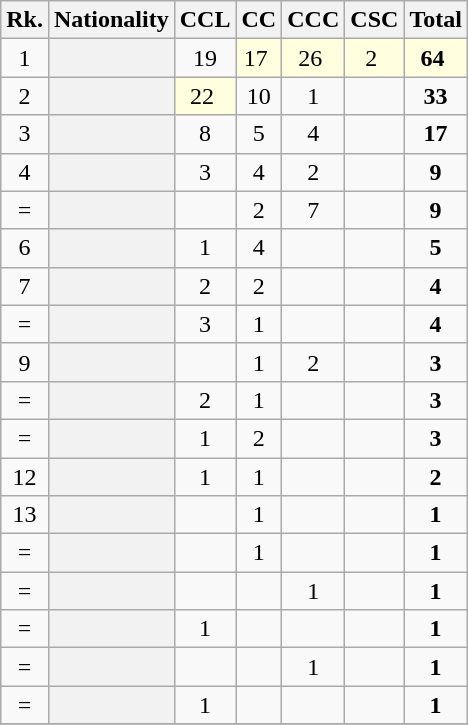<table class="sortable plainrowheaders wikitable">
<tr>
<th scope=col>Rk.</th>
<th scope=col>Nationality</th>
<th scope=col>CCL</th>
<th scope=col>CC</th>
<th scope=col>CCC</th>
<th scope=col>CSC</th>
<th scope=col>Total</th>
</tr>
<tr>
<td align=center>1</td>
<th scope=row align="left"></th>
<td align=center>19</td>
<td style="text-align:center; background:#ffffe0;">17 </td>
<td style="text-align:center; background:#ffffe0;">26 </td>
<td style="text-align:center; background:#ffffe0;">2 </td>
<td style="text-align:center; background:#ffffe0;"><strong>64</strong> </td>
</tr>
<tr>
<td align=center>2</td>
<th scope=row align="left"></th>
<td style="text-align:center; background:#ffffe0;">22 </td>
<td align="center">10</td>
<td align=center>1</td>
<td align="center"></td>
<td align=center><strong>33</strong></td>
</tr>
<tr>
<td align=center>3</td>
<th scope=row align="left"></th>
<td align=center>8</td>
<td align="center">5</td>
<td align=center>4</td>
<td align="center"></td>
<td align=center><strong>17</strong></td>
</tr>
<tr>
<td align=center>4</td>
<th scope=row align="left"></th>
<td align=center>3</td>
<td align="center">4</td>
<td align=center>2</td>
<td align="center"></td>
<td align=center><strong>9</strong></td>
</tr>
<tr>
<td align=center>=</td>
<th scope=row align="left"></th>
<td align=center></td>
<td align="center">2</td>
<td align=center>7</td>
<td align="center"></td>
<td align=center><strong>9</strong></td>
</tr>
<tr>
<td align=center>6</td>
<th scope=row align="left"></th>
<td align=center>1</td>
<td align="center">4</td>
<td align=center></td>
<td align="center"></td>
<td align=center><strong>5</strong></td>
</tr>
<tr>
<td align=center>7</td>
<th scope=row align="left"></th>
<td align=center>2</td>
<td align="center">2</td>
<td align=center></td>
<td align="center"></td>
<td align=center><strong>4</strong></td>
</tr>
<tr>
<td align=center>=</td>
<th scope=row align="left"></th>
<td align=center>3</td>
<td align="center">1</td>
<td align=center></td>
<td align="center"></td>
<td align=center><strong>4</strong></td>
</tr>
<tr>
<td align=center>9</td>
<th scope=row align="left"></th>
<td align=center></td>
<td align="center">1</td>
<td align=center>2</td>
<td align="center"></td>
<td align=center><strong>3</strong></td>
</tr>
<tr>
<td align=center>=</td>
<th scope=row align="left"></th>
<td align=center>2</td>
<td align="center">1</td>
<td align=center></td>
<td align="center"></td>
<td align=center><strong>3</strong></td>
</tr>
<tr>
<td align=center>=</td>
<th scope=row align="left"></th>
<td align=center>1</td>
<td align="center">2</td>
<td align=center></td>
<td align="center"></td>
<td align=center><strong>3</strong></td>
</tr>
<tr>
<td align=center>12</td>
<th scope=row align="left"></th>
<td align=center>1</td>
<td align="center">1</td>
<td align=center></td>
<td align="center"></td>
<td align=center><strong>2</strong></td>
</tr>
<tr>
<td align=center>13</td>
<th scope=row align="left"></th>
<td align=center></td>
<td align="center">1</td>
<td align=center></td>
<td align="center"></td>
<td align=center><strong>1</strong></td>
</tr>
<tr>
<td align=center>=</td>
<th scope=row align="left"></th>
<td align=center></td>
<td align="center">1</td>
<td align=center></td>
<td align="center"></td>
<td align=center><strong>1</strong></td>
</tr>
<tr>
<td align=center>=</td>
<th scope=row align="left"></th>
<td align=center></td>
<td align="center"></td>
<td align=center>1</td>
<td align="center"></td>
<td align=center><strong>1</strong></td>
</tr>
<tr>
<td align=center>=</td>
<th scope=row align="left"></th>
<td align=center>1</td>
<td align="center"></td>
<td align=center></td>
<td align="center"></td>
<td align=center><strong>1</strong></td>
</tr>
<tr>
<td align=center>=</td>
<th scope=row align="left"></th>
<td align=center></td>
<td align="center"></td>
<td align=center>1</td>
<td align="center"></td>
<td align=center><strong>1</strong></td>
</tr>
<tr>
<td align=center>=</td>
<th scope=row align="left"></th>
<td align=center>1</td>
<td align="center"></td>
<td align=center></td>
<td align="center"></td>
<td align=center><strong>1</strong></td>
</tr>
<tr>
</tr>
</table>
